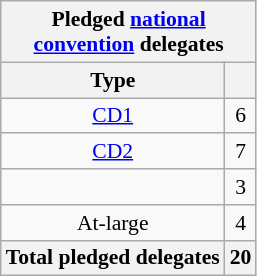<table class="wikitable sortable" style="font-size:90%;text-align:center;float:none;padding:5px;">
<tr>
<th colspan="2">Pledged <a href='#'>national<br>convention</a> delegates</th>
</tr>
<tr>
<th>Type</th>
<th></th>
</tr>
<tr>
<td><a href='#'>CD1</a></td>
<td>6</td>
</tr>
<tr>
<td><a href='#'>CD2</a></td>
<td>7</td>
</tr>
<tr>
<td></td>
<td>3</td>
</tr>
<tr>
<td>At-large</td>
<td>4</td>
</tr>
<tr>
<th>Total pledged delegates</th>
<th>20</th>
</tr>
</table>
